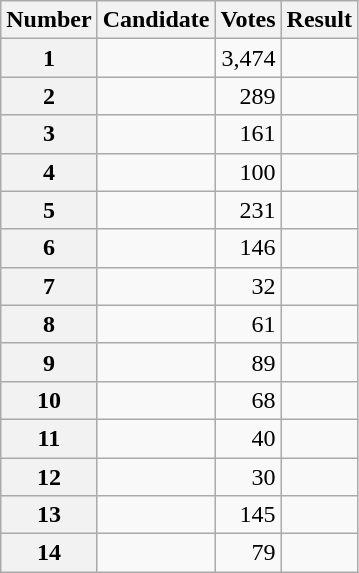<table class="wikitable sortable">
<tr>
<th scope="col">Number</th>
<th scope="col">Candidate</th>
<th scope="col">Votes</th>
<th scope="col">Result</th>
</tr>
<tr>
<th scope="row">1</th>
<td></td>
<td style="text-align:right">3,474</td>
<td></td>
</tr>
<tr>
<th scope="row">2</th>
<td></td>
<td style="text-align:right">289</td>
<td></td>
</tr>
<tr>
<th scope="row">3</th>
<td></td>
<td style="text-align:right">161</td>
<td></td>
</tr>
<tr>
<th scope="row">4</th>
<td></td>
<td style="text-align:right">100</td>
<td></td>
</tr>
<tr>
<th scope="row">5</th>
<td></td>
<td style="text-align:right">231</td>
<td></td>
</tr>
<tr>
<th scope="row">6</th>
<td></td>
<td style="text-align:right">146</td>
<td></td>
</tr>
<tr>
<th scope="row">7</th>
<td></td>
<td style="text-align:right">32</td>
<td></td>
</tr>
<tr>
<th scope="row">8</th>
<td></td>
<td style="text-align:right">61</td>
<td></td>
</tr>
<tr>
<th scope="row">9</th>
<td></td>
<td style="text-align:right">89</td>
<td></td>
</tr>
<tr>
<th scope="row">10</th>
<td></td>
<td style="text-align:right">68</td>
<td></td>
</tr>
<tr>
<th scope="row">11</th>
<td></td>
<td style="text-align:right">40</td>
<td></td>
</tr>
<tr>
<th scope="row">12</th>
<td></td>
<td style="text-align:right">30</td>
<td></td>
</tr>
<tr>
<th scope="row">13</th>
<td></td>
<td style="text-align:right">145</td>
<td></td>
</tr>
<tr>
<th scope="row">14</th>
<td></td>
<td style="text-align:right">79</td>
<td></td>
</tr>
</table>
